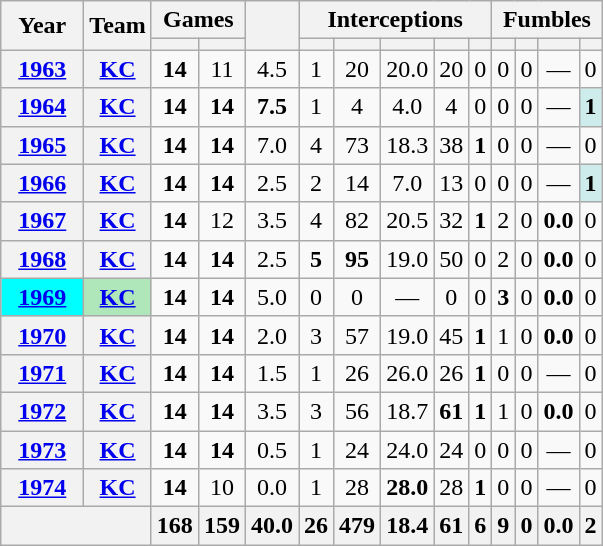<table class="wikitable" style="text-align:center;">
<tr>
<th rowspan="2">Year</th>
<th rowspan="2">Team</th>
<th colspan="2">Games</th>
<th rowspan="2"></th>
<th colspan="5">Interceptions</th>
<th colspan="4">Fumbles</th>
</tr>
<tr>
<th></th>
<th></th>
<th></th>
<th></th>
<th></th>
<th></th>
<th></th>
<th></th>
<th></th>
<th></th>
<th></th>
</tr>
<tr>
<th><a href='#'>1963</a></th>
<th><a href='#'>KC</a></th>
<td><strong>14</strong></td>
<td>11</td>
<td>4.5</td>
<td>1</td>
<td>20</td>
<td>20.0</td>
<td>20</td>
<td>0</td>
<td>0</td>
<td>0</td>
<td>—</td>
<td>0</td>
</tr>
<tr>
<th><a href='#'>1964</a></th>
<th><a href='#'>KC</a></th>
<td><strong>14</strong></td>
<td><strong>14</strong></td>
<td><strong>7.5</strong></td>
<td>1</td>
<td>4</td>
<td>4.0</td>
<td>4</td>
<td>0</td>
<td>0</td>
<td>0</td>
<td>—</td>
<td style="background:#cfecec;"><strong>1</strong></td>
</tr>
<tr>
<th><a href='#'>1965</a></th>
<th><a href='#'>KC</a></th>
<td><strong>14</strong></td>
<td><strong>14</strong></td>
<td>7.0</td>
<td>4</td>
<td>73</td>
<td>18.3</td>
<td>38</td>
<td><strong>1</strong></td>
<td>0</td>
<td>0</td>
<td>—</td>
<td>0</td>
</tr>
<tr>
<th><a href='#'>1966</a></th>
<th><a href='#'>KC</a></th>
<td><strong>14</strong></td>
<td><strong>14</strong></td>
<td>2.5</td>
<td>2</td>
<td>14</td>
<td>7.0</td>
<td>13</td>
<td>0</td>
<td>0</td>
<td>0</td>
<td>—</td>
<td style="background:#cfecec;"><strong>1</strong></td>
</tr>
<tr>
<th><a href='#'>1967</a></th>
<th><a href='#'>KC</a></th>
<td><strong>14</strong></td>
<td>12</td>
<td>3.5</td>
<td>4</td>
<td>82</td>
<td>20.5</td>
<td>32</td>
<td><strong>1</strong></td>
<td>2</td>
<td>0</td>
<td><strong>0.0</strong></td>
<td>0</td>
</tr>
<tr>
<th><a href='#'>1968</a></th>
<th><a href='#'>KC</a></th>
<td><strong>14</strong></td>
<td><strong>14</strong></td>
<td>2.5</td>
<td><strong>5</strong></td>
<td><strong>95</strong></td>
<td>19.0</td>
<td>50</td>
<td>0</td>
<td>2</td>
<td>0</td>
<td><strong>0.0</strong></td>
<td>0</td>
</tr>
<tr>
<th style="background:#00ffff; width:3em;"><a href='#'>1969</a></th>
<th style="background:#afe6ba;"><a href='#'>KC</a></th>
<td><strong>14</strong></td>
<td><strong>14</strong></td>
<td>5.0</td>
<td>0</td>
<td>0</td>
<td>—</td>
<td>0</td>
<td>0</td>
<td><strong>3</strong></td>
<td>0</td>
<td><strong>0.0</strong></td>
<td>0</td>
</tr>
<tr>
<th><a href='#'>1970</a></th>
<th><a href='#'>KC</a></th>
<td><strong>14</strong></td>
<td><strong>14</strong></td>
<td>2.0</td>
<td>3</td>
<td>57</td>
<td>19.0</td>
<td>45</td>
<td><strong>1</strong></td>
<td>1</td>
<td>0</td>
<td><strong>0.0</strong></td>
<td>0</td>
</tr>
<tr>
<th><a href='#'>1971</a></th>
<th><a href='#'>KC</a></th>
<td><strong>14</strong></td>
<td><strong>14</strong></td>
<td>1.5</td>
<td>1</td>
<td>26</td>
<td>26.0</td>
<td>26</td>
<td><strong>1</strong></td>
<td>0</td>
<td>0</td>
<td>—</td>
<td>0</td>
</tr>
<tr>
<th><a href='#'>1972</a></th>
<th><a href='#'>KC</a></th>
<td><strong>14</strong></td>
<td><strong>14</strong></td>
<td>3.5</td>
<td>3</td>
<td>56</td>
<td>18.7</td>
<td><strong>61</strong></td>
<td><strong>1</strong></td>
<td>1</td>
<td>0</td>
<td><strong>0.0</strong></td>
<td>0</td>
</tr>
<tr>
<th><a href='#'>1973</a></th>
<th><a href='#'>KC</a></th>
<td><strong>14</strong></td>
<td><strong>14</strong></td>
<td>0.5</td>
<td>1</td>
<td>24</td>
<td>24.0</td>
<td>24</td>
<td>0</td>
<td>0</td>
<td>0</td>
<td>—</td>
<td>0</td>
</tr>
<tr>
<th><a href='#'>1974</a></th>
<th><a href='#'>KC</a></th>
<td><strong>14</strong></td>
<td>10</td>
<td>0.0</td>
<td>1</td>
<td>28</td>
<td><strong>28.0</strong></td>
<td>28</td>
<td><strong>1</strong></td>
<td>0</td>
<td>0</td>
<td>—</td>
<td>0</td>
</tr>
<tr>
<th colspan="2"></th>
<th>168</th>
<th>159</th>
<th>40.0</th>
<th>26</th>
<th>479</th>
<th>18.4</th>
<th>61</th>
<th>6</th>
<th>9</th>
<th>0</th>
<th>0.0</th>
<th>2</th>
</tr>
</table>
